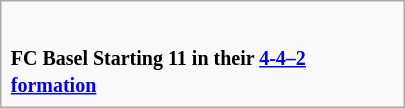<table class="infobox" width="270px">
<tr>
<td><div><br>






















</div></td>
</tr>
<tr>
<td><small><strong>FC Basel Starting 11 in their <a href='#'>4-4–2 formation</a></strong></small></td>
</tr>
</table>
